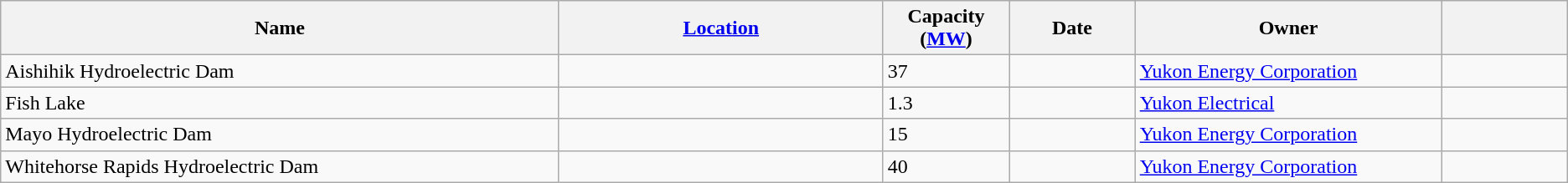<table class="wikitable sortable">
<tr>
<th width="31%">Name</th>
<th width="18%"><a href='#'>Location</a></th>
<th width="7%">Capacity (<a href='#'>MW</a>)</th>
<th width="7%">Date</th>
<th width="17%">Owner</th>
<th width="7%"></th>
</tr>
<tr>
<td>Aishihik Hydroelectric Dam</td>
<td></td>
<td>37</td>
<td></td>
<td><a href='#'>Yukon Energy Corporation</a></td>
<td></td>
</tr>
<tr>
<td>Fish Lake</td>
<td></td>
<td>1.3</td>
<td></td>
<td><a href='#'>Yukon Electrical</a></td>
<td></td>
</tr>
<tr>
<td>Mayo Hydroelectric Dam</td>
<td></td>
<td>15</td>
<td></td>
<td><a href='#'>Yukon Energy Corporation</a></td>
<td></td>
</tr>
<tr>
<td>Whitehorse Rapids Hydroelectric Dam</td>
<td></td>
<td>40</td>
<td></td>
<td><a href='#'>Yukon Energy Corporation</a></td>
<td></td>
</tr>
</table>
